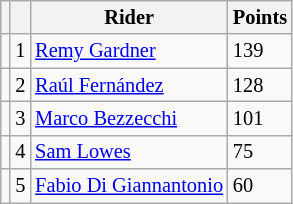<table class="wikitable" style="font-size: 85%;">
<tr>
<th></th>
<th></th>
<th>Rider</th>
<th>Points</th>
</tr>
<tr>
<td></td>
<td align=center>1</td>
<td> <a href='#'>Remy Gardner</a></td>
<td align=left>139</td>
</tr>
<tr>
<td></td>
<td align=center>2</td>
<td> <a href='#'>Raúl Fernández</a></td>
<td align=left>128</td>
</tr>
<tr>
<td></td>
<td align=center>3</td>
<td> <a href='#'>Marco Bezzecchi</a></td>
<td align=left>101</td>
</tr>
<tr>
<td></td>
<td align=center>4</td>
<td> <a href='#'>Sam Lowes</a></td>
<td align=left>75</td>
</tr>
<tr>
<td></td>
<td align=center>5</td>
<td> <a href='#'>Fabio Di Giannantonio</a></td>
<td align=left>60</td>
</tr>
</table>
